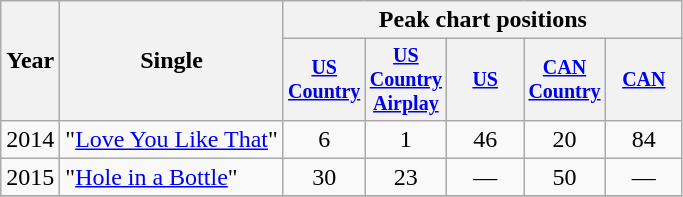<table class="wikitable" style="text-align:center;">
<tr>
<th rowspan="2">Year</th>
<th rowspan="2">Single</th>
<th colspan="5">Peak chart positions</th>
</tr>
<tr style="font-size:smaller;">
<th width="45"><a href='#'>US Country</a><br></th>
<th width="45"><a href='#'>US Country Airplay</a><br></th>
<th width="45"><a href='#'>US</a><br></th>
<th width="45"><a href='#'>CAN Country</a><br></th>
<th width="45"><a href='#'>CAN</a><br></th>
</tr>
<tr>
<td>2014</td>
<td align="left">"<a href='#'>Love You Like That</a>"</td>
<td>6</td>
<td>1</td>
<td>46</td>
<td>20</td>
<td>84</td>
</tr>
<tr>
<td>2015</td>
<td align="left">"<a href='#'>Hole in a Bottle</a>"</td>
<td>30</td>
<td>23</td>
<td>—</td>
<td>50</td>
<td>—</td>
</tr>
<tr>
</tr>
</table>
